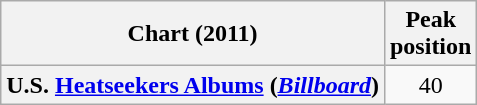<table class="wikitable sortable plainrowheaders" style="text-align:center">
<tr>
<th scope="col">Chart (2011)</th>
<th scope="col">Peak<br>position</th>
</tr>
<tr>
<th scope="row">U.S. <a href='#'>Heatseekers Albums</a> (<em><a href='#'>Billboard</a></em>)</th>
<td>40</td>
</tr>
</table>
